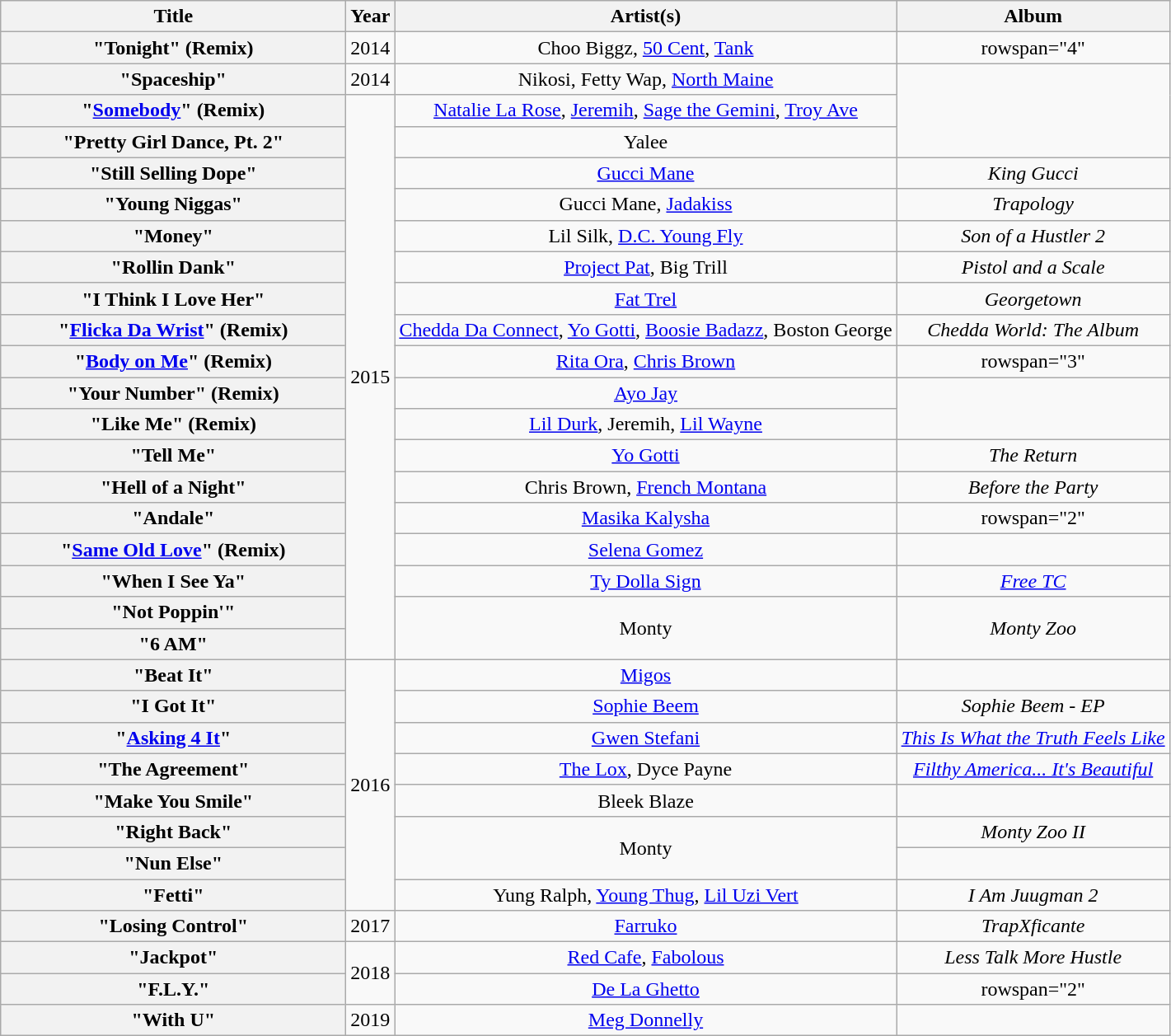<table class="wikitable plainrowheaders" style="text-align:center;">
<tr>
<th scope="col" style="width:17em;">Title</th>
<th scope="col" style="width:1em;">Year</th>
<th scope="col">Artist(s)</th>
<th scope="col">Album</th>
</tr>
<tr>
<th scope="row">"Tonight" (Remix)</th>
<td>2014</td>
<td>Choo Biggz, <a href='#'>50 Cent</a>, <a href='#'>Tank</a></td>
<td>rowspan="4" </td>
</tr>
<tr>
<th scope="row">"Spaceship" </th>
<td>2014</td>
<td>Nikosi, Fetty Wap, <a href='#'>North Maine</a></td>
</tr>
<tr>
<th scope="row">"<a href='#'>Somebody</a>" (Remix)</th>
<td rowspan="18">2015</td>
<td><a href='#'>Natalie La Rose</a>, <a href='#'>Jeremih</a>, <a href='#'>Sage the Gemini</a>, <a href='#'>Troy Ave</a></td>
</tr>
<tr>
<th scope="row">"Pretty Girl Dance, Pt. 2"</th>
<td>Yalee</td>
</tr>
<tr>
<th scope="row">"Still Selling Dope"</th>
<td><a href='#'>Gucci Mane</a></td>
<td><em>King Gucci</em></td>
</tr>
<tr>
<th scope="row">"Young Niggas"</th>
<td>Gucci Mane, <a href='#'>Jadakiss</a></td>
<td><em>Trapology</em></td>
</tr>
<tr>
<th scope="row">"Money"</th>
<td>Lil Silk, <a href='#'>D.C. Young Fly</a></td>
<td><em>Son of a Hustler 2</em></td>
</tr>
<tr>
<th scope="row">"Rollin Dank"</th>
<td><a href='#'>Project Pat</a>, Big Trill</td>
<td><em>Pistol and a Scale</em></td>
</tr>
<tr>
<th scope="row">"I Think I Love Her"</th>
<td><a href='#'>Fat Trel</a></td>
<td><em>Georgetown</em></td>
</tr>
<tr>
<th scope="row">"<a href='#'>Flicka Da Wrist</a>" (Remix)</th>
<td><a href='#'>Chedda Da Connect</a>, <a href='#'>Yo Gotti</a>, <a href='#'>Boosie Badazz</a>, Boston George</td>
<td><em>Chedda World: The Album</em></td>
</tr>
<tr>
<th scope="row">"<a href='#'>Body on Me</a>" (Remix)</th>
<td><a href='#'>Rita Ora</a>, <a href='#'>Chris Brown</a></td>
<td>rowspan="3" </td>
</tr>
<tr>
<th scope="row">"Your Number" (Remix)</th>
<td><a href='#'>Ayo Jay</a></td>
</tr>
<tr>
<th scope="row">"Like Me" (Remix)</th>
<td><a href='#'>Lil Durk</a>, Jeremih, <a href='#'>Lil Wayne</a></td>
</tr>
<tr>
<th scope="row">"Tell Me"</th>
<td><a href='#'>Yo Gotti</a></td>
<td><em>The Return</em></td>
</tr>
<tr>
<th scope="row">"Hell of a Night"</th>
<td>Chris Brown, <a href='#'>French Montana</a></td>
<td><em>Before the Party</em></td>
</tr>
<tr>
<th scope="row">"Andale"</th>
<td><a href='#'>Masika Kalysha</a></td>
<td>rowspan="2" </td>
</tr>
<tr>
<th scope="row">"<a href='#'>Same Old Love</a>" (Remix)</th>
<td><a href='#'>Selena Gomez</a></td>
</tr>
<tr>
<th scope="row">"When I See Ya"</th>
<td><a href='#'>Ty Dolla Sign</a></td>
<td><em><a href='#'>Free TC</a></em></td>
</tr>
<tr>
<th scope="row">"Not Poppin'"</th>
<td rowspan="2">Monty</td>
<td rowspan="2"><em>Monty Zoo</em></td>
</tr>
<tr>
<th scope="row">"6 AM"</th>
</tr>
<tr>
<th scope="row">"Beat It"</th>
<td rowspan="8">2016</td>
<td><a href='#'>Migos</a></td>
<td></td>
</tr>
<tr>
<th scope="row">"I Got It"</th>
<td><a href='#'>Sophie Beem</a></td>
<td><em>Sophie Beem - EP</em></td>
</tr>
<tr>
<th scope="row">"<a href='#'>Asking 4 It</a>"</th>
<td><a href='#'>Gwen Stefani</a></td>
<td><em><a href='#'>This Is What the Truth Feels Like</a></em></td>
</tr>
<tr>
<th scope="row">"The Agreement"</th>
<td><a href='#'>The Lox</a>, Dyce Payne</td>
<td><em><a href='#'>Filthy America... It's Beautiful</a></em></td>
</tr>
<tr>
<th scope="row">"Make You Smile"</th>
<td>Bleek Blaze</td>
<td></td>
</tr>
<tr>
<th scope="row">"Right Back"</th>
<td rowspan="2">Monty</td>
<td><em>Monty Zoo II</em></td>
</tr>
<tr>
<th scope="row">"Nun Else"</th>
<td></td>
</tr>
<tr>
<th scope="row">"Fetti"</th>
<td>Yung Ralph, <a href='#'>Young Thug</a>, <a href='#'>Lil Uzi Vert</a></td>
<td><em>I Am Juugman 2</em></td>
</tr>
<tr>
<th scope="row">"Losing Control"</th>
<td>2017</td>
<td><a href='#'>Farruko</a></td>
<td><em>TrapXficante</em></td>
</tr>
<tr>
<th scope="row">"Jackpot"</th>
<td rowspan="2">2018</td>
<td><a href='#'>Red Cafe</a>, <a href='#'>Fabolous</a></td>
<td><em>Less Talk More Hustle</em></td>
</tr>
<tr>
<th scope="row">"F.L.Y."</th>
<td><a href='#'>De La Ghetto</a></td>
<td>rowspan="2" </td>
</tr>
<tr>
<th scope="row">"With U"</th>
<td>2019</td>
<td><a href='#'>Meg Donnelly</a></td>
</tr>
</table>
